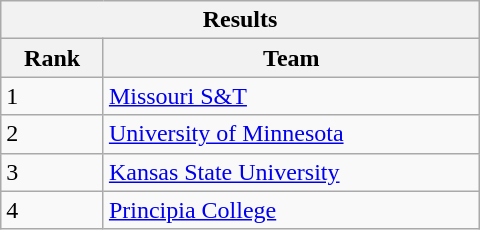<table class="wikitable collapsible collapsed" style="min-width:20em;">
<tr>
<th colspan=2>Results</th>
</tr>
<tr>
<th>Rank</th>
<th>Team</th>
</tr>
<tr>
<td>1</td>
<td><a href='#'>Missouri S&T</a></td>
</tr>
<tr>
<td>2</td>
<td><a href='#'>University of Minnesota</a></td>
</tr>
<tr>
<td>3</td>
<td><a href='#'>Kansas State University</a></td>
</tr>
<tr>
<td>4</td>
<td><a href='#'>Principia College</a></td>
</tr>
</table>
